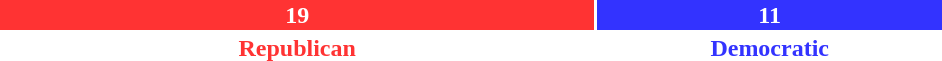<table style="width:50%">
<tr>
<td scope="row" colspan="3" style="text-align:center"></td>
</tr>
<tr>
<td scope="row" style="background:#F33; width:63.3%; text-align:center; color:white"><strong>19</strong></td>
<td style="background:#33F; width:36.7%; text-align:center; color:white"><strong>11</strong></td>
</tr>
<tr>
<td scope="row" style="text-align:center; color:#F33"><strong>Republican</strong></td>
<td style="text-align:center; color:#33F"><strong>Democratic</strong></td>
</tr>
</table>
